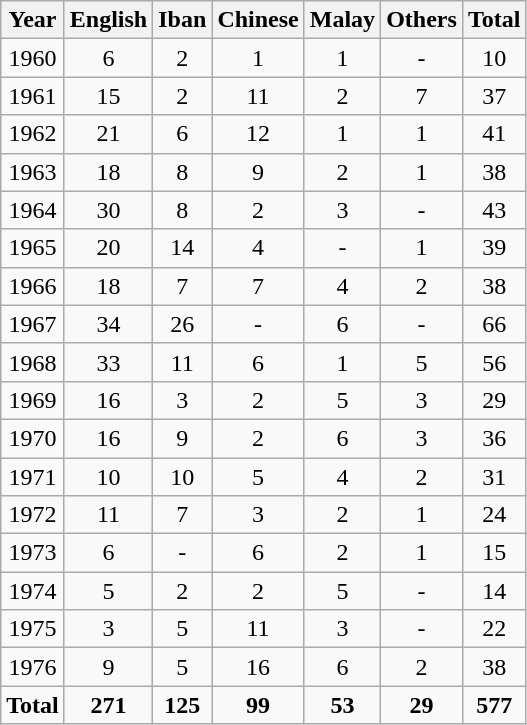<table class="wikitable mw-collapsible" style="text-align:center;">
<tr>
<th>Year</th>
<th>English</th>
<th>Iban</th>
<th>Chinese</th>
<th>Malay</th>
<th>Others</th>
<th>Total</th>
</tr>
<tr>
<td>1960</td>
<td>6</td>
<td>2</td>
<td>1</td>
<td>1</td>
<td>-</td>
<td>10</td>
</tr>
<tr>
<td>1961</td>
<td>15</td>
<td>2</td>
<td>11</td>
<td>2</td>
<td>7</td>
<td>37</td>
</tr>
<tr>
<td>1962</td>
<td>21</td>
<td>6</td>
<td>12</td>
<td>1</td>
<td>1</td>
<td>41</td>
</tr>
<tr>
<td>1963</td>
<td>18</td>
<td>8</td>
<td>9</td>
<td>2</td>
<td>1</td>
<td>38</td>
</tr>
<tr>
<td>1964</td>
<td>30</td>
<td>8</td>
<td>2</td>
<td>3</td>
<td>-</td>
<td>43</td>
</tr>
<tr>
<td>1965</td>
<td>20</td>
<td>14</td>
<td>4</td>
<td>-</td>
<td>1</td>
<td>39</td>
</tr>
<tr>
<td>1966</td>
<td>18</td>
<td>7</td>
<td>7</td>
<td>4</td>
<td>2</td>
<td>38</td>
</tr>
<tr>
<td>1967</td>
<td>34</td>
<td>26</td>
<td>-</td>
<td>6</td>
<td>-</td>
<td>66</td>
</tr>
<tr>
<td>1968</td>
<td>33</td>
<td>11</td>
<td>6</td>
<td>1</td>
<td>5</td>
<td>56</td>
</tr>
<tr>
<td>1969</td>
<td>16</td>
<td>3</td>
<td>2</td>
<td>5</td>
<td>3</td>
<td>29</td>
</tr>
<tr>
<td>1970</td>
<td>16</td>
<td>9</td>
<td>2</td>
<td>6</td>
<td>3</td>
<td>36</td>
</tr>
<tr>
<td>1971</td>
<td>10</td>
<td>10</td>
<td>5</td>
<td>4</td>
<td>2</td>
<td>31</td>
</tr>
<tr>
<td>1972</td>
<td>11</td>
<td>7</td>
<td>3</td>
<td>2</td>
<td>1</td>
<td>24</td>
</tr>
<tr>
<td>1973</td>
<td>6</td>
<td>-</td>
<td>6</td>
<td>2</td>
<td>1</td>
<td>15</td>
</tr>
<tr>
<td>1974</td>
<td>5</td>
<td>2</td>
<td>2</td>
<td>5</td>
<td>-</td>
<td>14</td>
</tr>
<tr>
<td>1975</td>
<td>3</td>
<td>5</td>
<td>11</td>
<td>3</td>
<td>-</td>
<td>22</td>
</tr>
<tr>
<td>1976</td>
<td>9</td>
<td>5</td>
<td>16</td>
<td>6</td>
<td>2</td>
<td>38</td>
</tr>
<tr>
<td><strong>Total</strong></td>
<td><strong>271</strong></td>
<td><strong>125</strong></td>
<td><strong>99</strong></td>
<td><strong>53</strong></td>
<td><strong>29</strong></td>
<td><strong>577</strong></td>
</tr>
</table>
